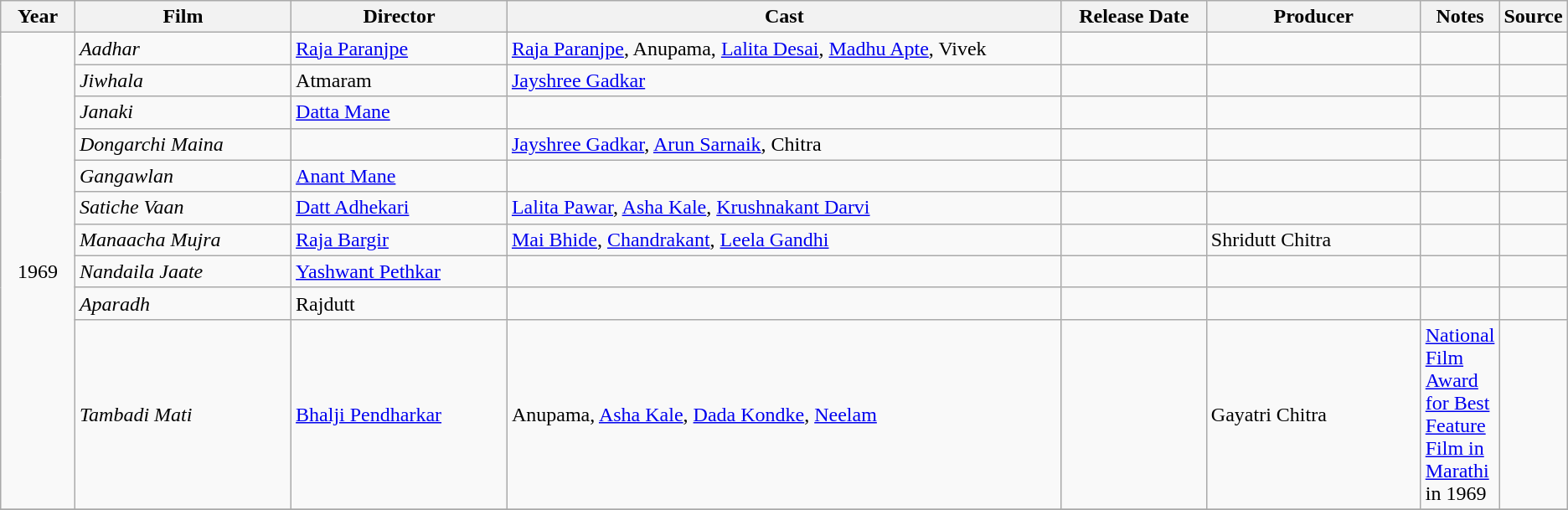<table class ="wikitable sortable collapsible">
<tr>
<th style="width: 05%;">Year</th>
<th style="width: 15%;">Film</th>
<th style="width: 15%;">Director</th>
<th style="width: 40%;" class="unsortable">Cast</th>
<th style="width: 10%;">Release Date</th>
<th style="width: 15%;" class="unsortable">Producer</th>
<th style="width: 15%;" class="unsortable">Notes</th>
<th style="width: 15%;" class="unsortable">Source</th>
</tr>
<tr>
<td rowspan=10 align="center">1969</td>
<td><em>Aadhar</em></td>
<td><a href='#'>Raja Paranjpe</a></td>
<td><a href='#'>Raja Paranjpe</a>, Anupama, <a href='#'>Lalita Desai</a>, <a href='#'>Madhu Apte</a>, Vivek</td>
<td></td>
<td></td>
<td></td>
<td></td>
</tr>
<tr>
<td><em>Jiwhala</em></td>
<td>Atmaram</td>
<td><a href='#'>Jayshree Gadkar</a></td>
<td></td>
<td></td>
<td></td>
<td></td>
</tr>
<tr>
<td><em>Janaki</em></td>
<td><a href='#'>Datta Mane</a></td>
<td></td>
<td></td>
<td></td>
<td></td>
<td></td>
</tr>
<tr>
<td><em>Dongarchi Maina</em></td>
<td></td>
<td><a href='#'>Jayshree Gadkar</a>, <a href='#'>Arun Sarnaik</a>, Chitra</td>
<td></td>
<td></td>
<td></td>
<td></td>
</tr>
<tr>
<td><em>Gangawlan</em></td>
<td><a href='#'>Anant Mane</a></td>
<td></td>
<td></td>
<td></td>
<td></td>
<td></td>
</tr>
<tr>
<td><em>Satiche Vaan</em></td>
<td><a href='#'>Datt Adhekari</a></td>
<td><a href='#'>Lalita Pawar</a>, <a href='#'>Asha Kale</a>, <a href='#'>Krushnakant Darvi</a></td>
<td></td>
<td></td>
<td></td>
<td></td>
</tr>
<tr>
<td><em>Manaacha Mujra</em></td>
<td><a href='#'>Raja Bargir</a></td>
<td><a href='#'>Mai Bhide</a>, <a href='#'>Chandrakant</a>, <a href='#'>Leela Gandhi</a></td>
<td></td>
<td>Shridutt Chitra</td>
<td></td>
<td></td>
</tr>
<tr>
<td><em>Nandaila Jaate</em></td>
<td><a href='#'>Yashwant Pethkar</a></td>
<td></td>
<td></td>
<td></td>
<td></td>
<td></td>
</tr>
<tr>
<td><em>Aparadh</em></td>
<td>Rajdutt</td>
<td></td>
<td></td>
<td></td>
<td></td>
<td></td>
</tr>
<tr>
<td><em>Tambadi Mati</em></td>
<td><a href='#'>Bhalji Pendharkar</a></td>
<td>Anupama, <a href='#'>Asha Kale</a>, <a href='#'>Dada Kondke</a>, <a href='#'>Neelam</a></td>
<td></td>
<td>Gayatri Chitra</td>
<td><a href='#'>National Film Award for Best Feature Film in Marathi</a> in 1969</td>
<td></td>
</tr>
<tr>
</tr>
</table>
